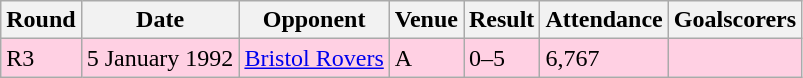<table class="wikitable">
<tr>
<th>Round</th>
<th>Date</th>
<th>Opponent</th>
<th>Venue</th>
<th>Result</th>
<th>Attendance</th>
<th>Goalscorers</th>
</tr>
<tr style="background-color: #ffd0e3;">
<td>R3</td>
<td>5 January 1992</td>
<td><a href='#'>Bristol Rovers</a></td>
<td>A</td>
<td>0–5</td>
<td>6,767</td>
<td></td>
</tr>
</table>
